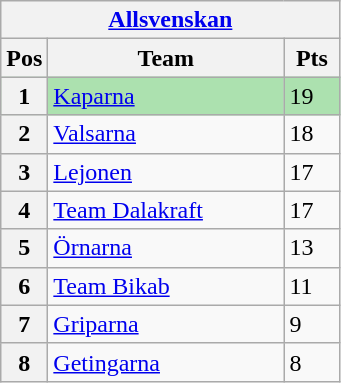<table class="wikitable">
<tr>
<th colspan="3"><a href='#'>Allsvenskan</a></th>
</tr>
<tr>
<th width=20>Pos</th>
<th width=150>Team</th>
<th width=30>Pts</th>
</tr>
<tr style="background:#ACE1AF;">
<th>1</th>
<td><a href='#'>Kaparna</a></td>
<td>19</td>
</tr>
<tr>
<th>2</th>
<td><a href='#'>Valsarna</a></td>
<td>18</td>
</tr>
<tr>
<th>3</th>
<td><a href='#'>Lejonen</a></td>
<td>17</td>
</tr>
<tr>
<th>4</th>
<td><a href='#'>Team Dalakraft</a></td>
<td>17</td>
</tr>
<tr>
<th>5</th>
<td><a href='#'>Örnarna</a></td>
<td>13</td>
</tr>
<tr>
<th>6</th>
<td><a href='#'>Team Bikab</a></td>
<td>11</td>
</tr>
<tr>
<th>7</th>
<td><a href='#'>Griparna</a></td>
<td>9</td>
</tr>
<tr>
<th>8</th>
<td><a href='#'>Getingarna</a></td>
<td>8</td>
</tr>
</table>
